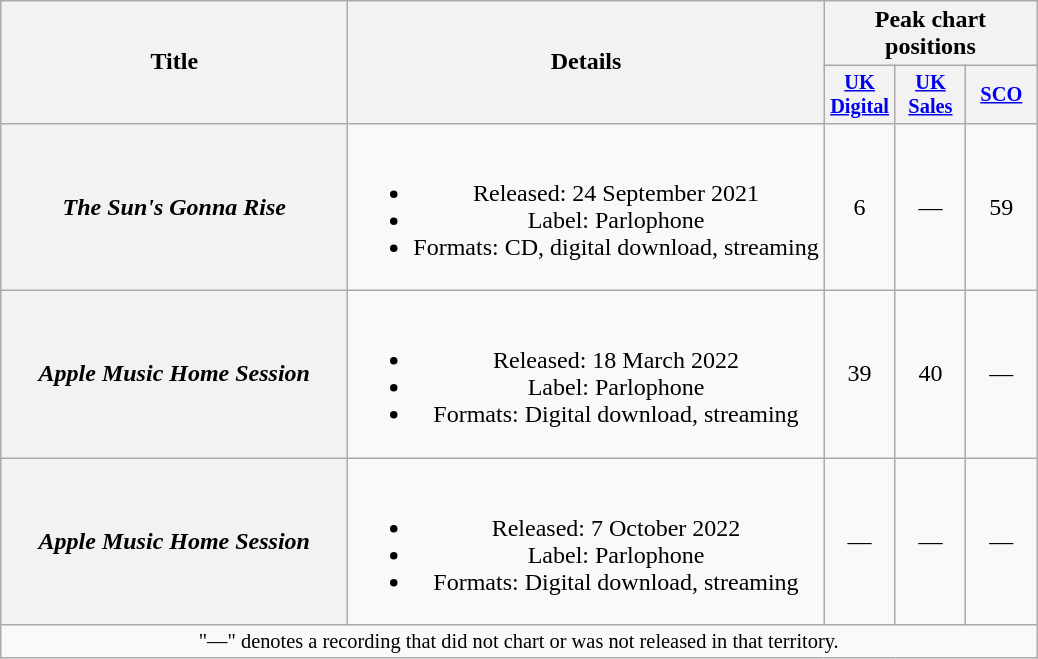<table class="wikitable plainrowheaders" style="text-align:center;" border="1">
<tr>
<th scope="col" rowspan="2" style="width:14em;">Title</th>
<th scope="col" rowspan="2">Details</th>
<th scope="col" colspan="3">Peak chart positions</th>
</tr>
<tr>
<th scope="col" style="width:3em;font-size:85%;"><a href='#'>UK<br>Digital</a><br></th>
<th scope="col" style="width:3em;font-size:85%;"><a href='#'>UK<br>Sales</a><br></th>
<th scope="col" style="width:3em;font-size:85%;"><a href='#'>SCO</a><br></th>
</tr>
<tr>
<th scope="row"><em>The Sun's Gonna Rise</em></th>
<td><br><ul><li>Released: 24 September 2021</li><li>Label: Parlophone</li><li>Formats: CD, digital download, streaming</li></ul></td>
<td>6</td>
<td>—</td>
<td>59</td>
</tr>
<tr>
<th scope="row"><em>Apple Music Home Session</em></th>
<td><br><ul><li>Released: 18 March 2022</li><li>Label: Parlophone</li><li>Formats: Digital download, streaming</li></ul></td>
<td>39</td>
<td>40</td>
<td>—</td>
</tr>
<tr>
<th scope="row"><em>Apple Music Home Session</em></th>
<td><br><ul><li>Released: 7 October 2022</li><li>Label: Parlophone</li><li>Formats: Digital download, streaming</li></ul></td>
<td>—</td>
<td>—</td>
<td>—</td>
</tr>
<tr>
<td colspan="5" style="font-size:85%;">"—" denotes a recording that did not chart or was not released in that territory.</td>
</tr>
</table>
